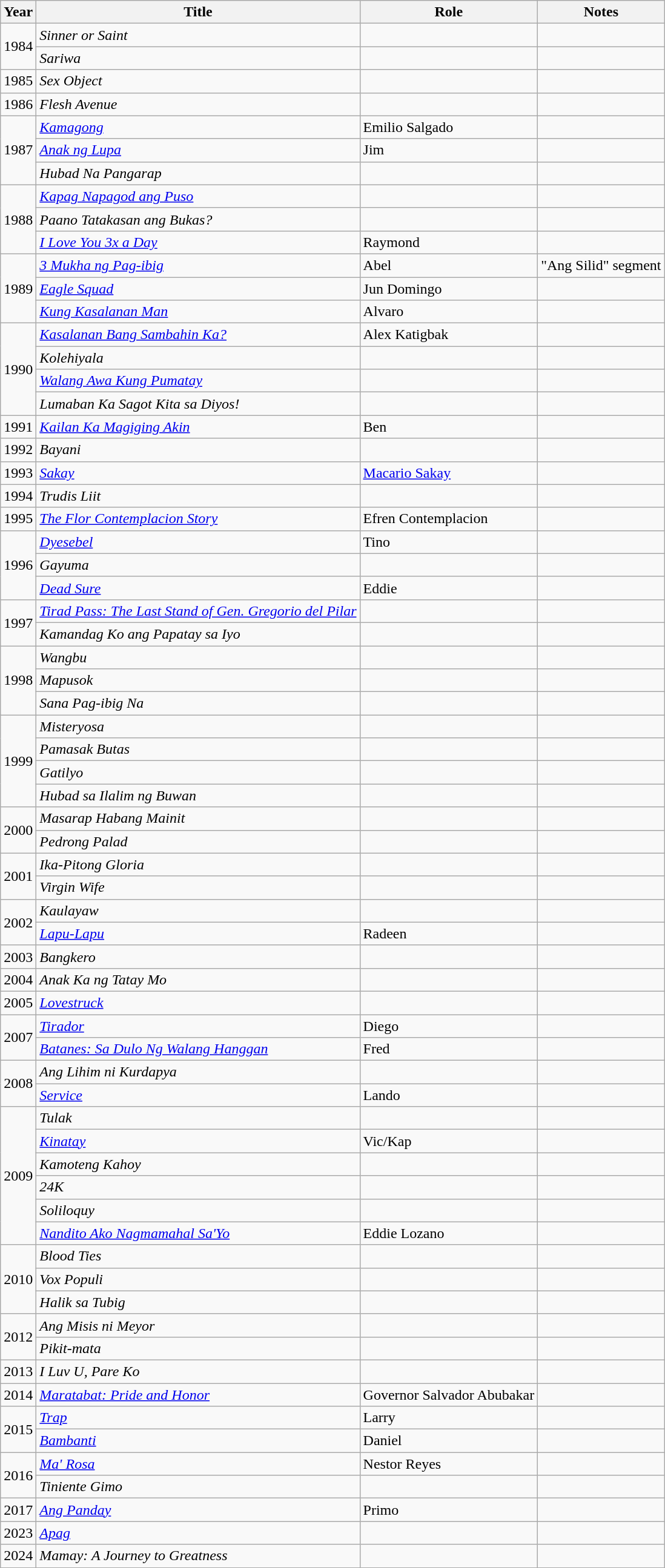<table class="wikitable">
<tr>
<th>Year</th>
<th>Title</th>
<th>Role</th>
<th>Notes</th>
</tr>
<tr>
<td rowspan="2">1984</td>
<td><em>Sinner or Saint</em></td>
<td></td>
<td></td>
</tr>
<tr>
<td><em>Sariwa</em></td>
<td></td>
<td></td>
</tr>
<tr>
<td>1985</td>
<td><em>Sex Object</em></td>
<td></td>
<td></td>
</tr>
<tr>
<td>1986</td>
<td><em>Flesh Avenue</em></td>
<td></td>
<td></td>
</tr>
<tr>
<td rowspan="3">1987</td>
<td><em><a href='#'>Kamagong</a></em></td>
<td>Emilio Salgado</td>
<td></td>
</tr>
<tr>
<td><em><a href='#'>Anak ng Lupa</a></em></td>
<td>Jim</td>
<td></td>
</tr>
<tr>
<td><em>Hubad Na Pangarap</em></td>
<td></td>
<td></td>
</tr>
<tr>
<td rowspan="3">1988</td>
<td><em><a href='#'>Kapag Napagod ang Puso</a></em></td>
<td></td>
<td></td>
</tr>
<tr>
<td><em>Paano Tatakasan ang Bukas?</em></td>
<td></td>
<td></td>
</tr>
<tr>
<td><em><a href='#'>I Love You 3x a Day</a></em></td>
<td>Raymond</td>
<td></td>
</tr>
<tr>
<td rowspan="3">1989</td>
<td><em><a href='#'>3 Mukha ng Pag-ibig</a></em></td>
<td>Abel</td>
<td>"Ang Silid" segment</td>
</tr>
<tr>
<td><em><a href='#'>Eagle Squad</a></em></td>
<td>Jun Domingo</td>
<td></td>
</tr>
<tr>
<td><em><a href='#'>Kung Kasalanan Man</a></em></td>
<td>Alvaro</td>
<td></td>
</tr>
<tr>
<td rowspan="4">1990</td>
<td><em><a href='#'>Kasalanan Bang Sambahin Ka?</a></em></td>
<td>Alex Katigbak</td>
<td></td>
</tr>
<tr>
<td><em>Kolehiyala</em></td>
<td></td>
<td></td>
</tr>
<tr>
<td><em><a href='#'>Walang Awa Kung Pumatay</a></em></td>
<td></td>
<td></td>
</tr>
<tr>
<td><em>Lumaban Ka Sagot Kita sa Diyos!</em></td>
<td></td>
<td></td>
</tr>
<tr>
<td>1991</td>
<td><em><a href='#'>Kailan Ka Magiging Akin</a></em></td>
<td>Ben</td>
<td></td>
</tr>
<tr>
<td>1992</td>
<td><em>Bayani</em></td>
<td></td>
<td></td>
</tr>
<tr>
<td>1993</td>
<td><em><a href='#'>Sakay</a></em></td>
<td><a href='#'>Macario Sakay</a></td>
<td></td>
</tr>
<tr>
<td>1994</td>
<td><em>Trudis Liit</em></td>
<td></td>
<td></td>
</tr>
<tr>
<td>1995</td>
<td><em><a href='#'>The Flor Contemplacion Story</a></em></td>
<td>Efren Contemplacion</td>
<td></td>
</tr>
<tr>
<td rowspan="3">1996</td>
<td><em><a href='#'>Dyesebel</a></em> </td>
<td>Tino</td>
<td></td>
</tr>
<tr>
<td><em>Gayuma</em></td>
<td></td>
<td></td>
</tr>
<tr>
<td><em><a href='#'>Dead Sure</a></em></td>
<td>Eddie</td>
<td></td>
</tr>
<tr>
<td rowspan="2">1997</td>
<td><em><a href='#'>Tirad Pass: The Last Stand of Gen. Gregorio del Pilar</a></em></td>
<td></td>
<td></td>
</tr>
<tr>
<td><em>Kamandag Ko ang Papatay sa Iyo</em></td>
<td></td>
<td></td>
</tr>
<tr>
<td rowspan="3">1998</td>
<td><em>Wangbu</em></td>
<td></td>
<td></td>
</tr>
<tr>
<td><em>Mapusok</em></td>
<td></td>
<td></td>
</tr>
<tr>
<td><em>Sana Pag-ibig Na</em></td>
<td></td>
<td></td>
</tr>
<tr>
<td rowspan="4">1999</td>
<td><em>Misteryosa</em></td>
<td></td>
<td></td>
</tr>
<tr>
<td><em>Pamasak Butas</em></td>
<td></td>
<td></td>
</tr>
<tr>
<td><em>Gatilyo</em></td>
<td></td>
<td></td>
</tr>
<tr>
<td><em>Hubad sa Ilalim ng Buwan</em></td>
<td></td>
<td></td>
</tr>
<tr>
<td rowspan="2">2000</td>
<td><em>Masarap Habang Mainit</em></td>
<td></td>
<td></td>
</tr>
<tr>
<td><em>Pedrong Palad</em></td>
<td></td>
<td></td>
</tr>
<tr>
<td rowspan="2">2001</td>
<td><em>Ika-Pitong Gloria</em></td>
<td></td>
<td></td>
</tr>
<tr>
<td><em>Virgin Wife</em></td>
<td></td>
<td></td>
</tr>
<tr>
<td rowspan="2">2002</td>
<td><em>Kaulayaw</em></td>
<td></td>
<td></td>
</tr>
<tr>
<td><em><a href='#'>Lapu-Lapu</a></em></td>
<td>Radeen</td>
<td></td>
</tr>
<tr>
<td>2003</td>
<td><em>Bangkero</em></td>
<td></td>
<td></td>
</tr>
<tr>
<td>2004</td>
<td><em>Anak Ka ng Tatay Mo</em></td>
<td></td>
<td></td>
</tr>
<tr>
<td>2005</td>
<td><em><a href='#'>Lovestruck</a></em></td>
<td></td>
<td></td>
</tr>
<tr>
<td rowspan="2">2007</td>
<td><em><a href='#'>Tirador</a></em></td>
<td>Diego</td>
<td></td>
</tr>
<tr>
<td><em><a href='#'>Batanes: Sa Dulo Ng Walang Hanggan</a></em></td>
<td>Fred</td>
<td></td>
</tr>
<tr>
<td rowspan="2">2008</td>
<td><em>Ang Lihim ni Kurdapya</em></td>
<td></td>
<td></td>
</tr>
<tr>
<td><em><a href='#'>Service</a></em></td>
<td>Lando</td>
<td></td>
</tr>
<tr>
<td rowspan="6">2009</td>
<td><em>Tulak</em></td>
<td></td>
<td></td>
</tr>
<tr>
<td><em><a href='#'>Kinatay</a></em></td>
<td>Vic/Kap</td>
<td></td>
</tr>
<tr>
<td><em>Kamoteng Kahoy</em></td>
<td></td>
<td></td>
</tr>
<tr>
<td><em>24K</em></td>
<td></td>
<td></td>
</tr>
<tr>
<td><em>Soliloquy</em></td>
<td></td>
<td></td>
</tr>
<tr>
<td><em><a href='#'>Nandito Ako Nagmamahal Sa'Yo</a></em></td>
<td>Eddie Lozano</td>
<td></td>
</tr>
<tr>
<td rowspan="3">2010</td>
<td><em>Blood Ties</em></td>
<td></td>
<td></td>
</tr>
<tr>
<td><em>Vox Populi</em></td>
<td></td>
<td></td>
</tr>
<tr>
<td><em>Halik sa Tubig</em></td>
<td></td>
<td></td>
</tr>
<tr>
<td rowspan="2">2012</td>
<td><em>Ang Misis ni Meyor</em></td>
<td></td>
<td></td>
</tr>
<tr>
<td><em>Pikit-mata</em></td>
<td></td>
<td></td>
</tr>
<tr>
<td>2013</td>
<td><em>I Luv U, Pare Ko</em></td>
<td></td>
<td></td>
</tr>
<tr>
<td>2014</td>
<td><em><a href='#'>Maratabat: Pride and Honor</a></em></td>
<td>Governor Salvador Abubakar</td>
<td></td>
</tr>
<tr>
<td rowspan="2">2015</td>
<td><em><a href='#'>Trap</a></em></td>
<td>Larry</td>
<td></td>
</tr>
<tr>
<td><em><a href='#'>Bambanti</a></em></td>
<td>Daniel</td>
<td></td>
</tr>
<tr>
<td rowspan="2">2016</td>
<td><em><a href='#'>Ma' Rosa</a></em></td>
<td>Nestor Reyes</td>
<td></td>
</tr>
<tr>
<td><em>Tiniente Gimo</em></td>
<td></td>
<td></td>
</tr>
<tr>
<td>2017</td>
<td><em><a href='#'>Ang Panday</a></em></td>
<td>Primo</td>
<td></td>
</tr>
<tr>
<td>2023</td>
<td><em><a href='#'>Apag</a></em></td>
<td></td>
<td></td>
</tr>
<tr>
<td>2024</td>
<td><em>Mamay: A Journey to Greatness</em></td>
<td></td>
<td></td>
</tr>
</table>
